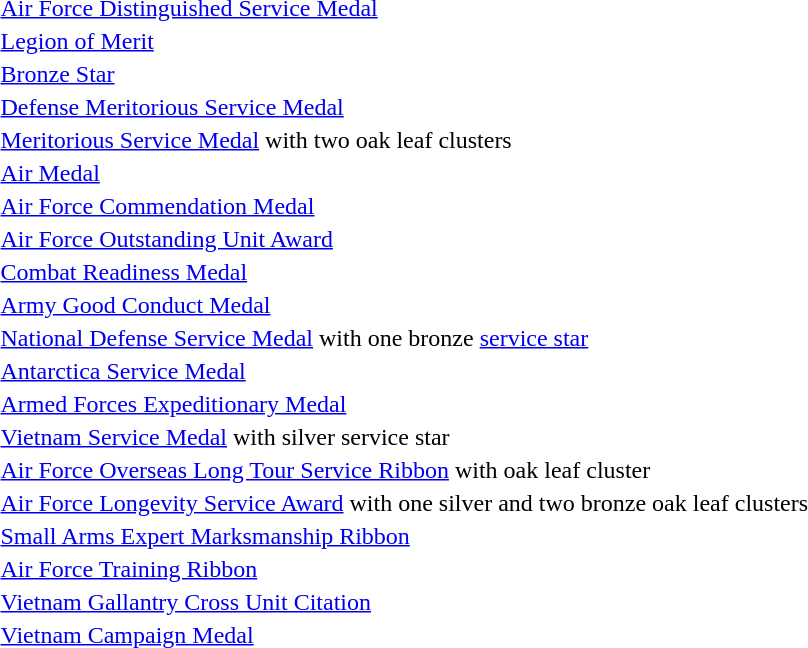<table>
<tr>
<td></td>
<td><a href='#'>Air Force Distinguished Service Medal</a></td>
</tr>
<tr>
<td></td>
<td><a href='#'>Legion of Merit</a></td>
</tr>
<tr>
<td></td>
<td><a href='#'>Bronze Star</a></td>
</tr>
<tr>
<td></td>
<td><a href='#'>Defense Meritorious Service Medal</a></td>
</tr>
<tr>
<td></td>
<td><a href='#'>Meritorious Service Medal</a> with two oak leaf clusters</td>
</tr>
<tr>
<td></td>
<td><a href='#'>Air Medal</a></td>
</tr>
<tr>
<td></td>
<td><a href='#'>Air Force Commendation Medal</a></td>
</tr>
<tr>
<td></td>
<td><a href='#'>Air Force Outstanding Unit Award</a></td>
</tr>
<tr>
<td></td>
<td><a href='#'>Combat Readiness Medal</a></td>
</tr>
<tr>
<td></td>
<td><a href='#'>Army Good Conduct Medal</a></td>
</tr>
<tr>
<td></td>
<td><a href='#'>National Defense Service Medal</a> with one bronze <a href='#'>service star</a></td>
</tr>
<tr>
<td></td>
<td><a href='#'>Antarctica Service Medal</a></td>
</tr>
<tr>
<td></td>
<td><a href='#'>Armed Forces Expeditionary Medal</a></td>
</tr>
<tr>
<td></td>
<td><a href='#'>Vietnam Service Medal</a> with silver service star</td>
</tr>
<tr>
<td></td>
<td><a href='#'>Air Force Overseas Long Tour Service Ribbon</a> with oak leaf cluster</td>
</tr>
<tr>
<td></td>
<td><a href='#'>Air Force Longevity Service Award</a> with one silver and two bronze oak leaf clusters</td>
</tr>
<tr>
<td></td>
<td><a href='#'>Small Arms Expert Marksmanship Ribbon</a></td>
</tr>
<tr>
<td></td>
<td><a href='#'>Air Force Training Ribbon</a></td>
</tr>
<tr>
<td></td>
<td><a href='#'>Vietnam Gallantry Cross Unit Citation</a></td>
</tr>
<tr>
<td></td>
<td><a href='#'>Vietnam Campaign Medal</a></td>
</tr>
</table>
